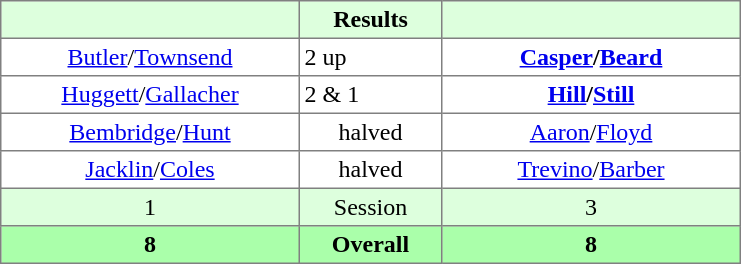<table border="1" cellpadding="3" style="border-collapse:collapse; text-align:center;">
<tr style="background:#dfd;">
<th style="width:12em;"></th>
<th style="width:5.5em;">Results</th>
<th style="width:12em;"></th>
</tr>
<tr>
<td><a href='#'>Butler</a>/<a href='#'>Townsend</a></td>
<td align=left> 2 up</td>
<td><strong><a href='#'>Casper</a>/<a href='#'>Beard</a></strong></td>
</tr>
<tr>
<td><a href='#'>Huggett</a>/<a href='#'>Gallacher</a></td>
<td align=left> 2 & 1</td>
<td><strong><a href='#'>Hill</a>/<a href='#'>Still</a></strong></td>
</tr>
<tr>
<td><a href='#'>Bembridge</a>/<a href='#'>Hunt</a></td>
<td>halved</td>
<td><a href='#'>Aaron</a>/<a href='#'>Floyd</a></td>
</tr>
<tr>
<td><a href='#'>Jacklin</a>/<a href='#'>Coles</a></td>
<td>halved</td>
<td><a href='#'>Trevino</a>/<a href='#'>Barber</a></td>
</tr>
<tr style="background:#dfd;">
<td>1</td>
<td>Session</td>
<td>3</td>
</tr>
<tr style="background:#afa;">
<th>8</th>
<th>Overall</th>
<th>8</th>
</tr>
</table>
